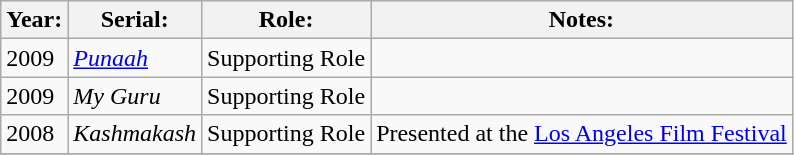<table class="wikitable">
<tr>
<th>Year:</th>
<th>Serial:</th>
<th>Role:</th>
<th>Notes:</th>
</tr>
<tr>
<td>2009</td>
<td><em><a href='#'>Punaah</a></em></td>
<td>Supporting Role</td>
<td></td>
</tr>
<tr>
<td>2009</td>
<td><em>My Guru</em></td>
<td>Supporting Role</td>
<td></td>
</tr>
<tr>
<td>2008</td>
<td><em>Kashmakash</em></td>
<td>Supporting Role</td>
<td>Presented at the <a href='#'>Los Angeles Film Festival</a></td>
</tr>
<tr>
</tr>
</table>
